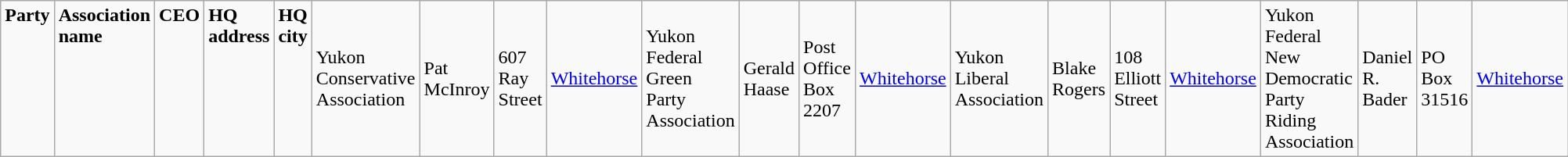<table class="wikitable">
<tr>
<td colspan="2" rowspan="1" align="left" valign="top"><strong>Party</strong></td>
<td valign="top"><strong>Association name</strong></td>
<td valign="top"><strong>CEO</strong></td>
<td valign="top"><strong>HQ address </strong></td>
<td valign="top"><strong>HQ city</strong><br></td>
<td>Yukon Conservative Association</td>
<td>Pat McInroy</td>
<td>607 Ray Street</td>
<td><a href='#'>Whitehorse</a><br></td>
<td>Yukon Federal Green Party Association</td>
<td>Gerald Haase</td>
<td>Post Office Box 2207</td>
<td><a href='#'>Whitehorse</a><br></td>
<td>Yukon Liberal Association</td>
<td>Blake Rogers</td>
<td>108 Elliott Street</td>
<td><a href='#'>Whitehorse</a><br></td>
<td>Yukon Federal New Democratic Party Riding Association</td>
<td>Daniel R. Bader</td>
<td>PO Box 31516</td>
<td><a href='#'>Whitehorse</a></td>
</tr>
</table>
